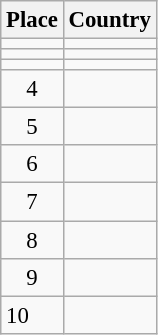<table class="wikitable" style="font-size:95%;">
<tr>
<th>Place</th>
<th>Country</th>
</tr>
<tr>
<td align=center></td>
<td></td>
</tr>
<tr>
<td align=center></td>
<td></td>
</tr>
<tr>
<td align=center></td>
<td></td>
</tr>
<tr>
<td align=center>4</td>
<td></td>
</tr>
<tr>
<td align=center>5</td>
<td></td>
</tr>
<tr>
<td align=center>6</td>
<td></td>
</tr>
<tr>
<td align=center>7</td>
<td></td>
</tr>
<tr>
<td align=center>8</td>
<td></td>
</tr>
<tr>
<td align=center>9</td>
<td></td>
</tr>
<tr>
<td>10</td>
<td></td>
</tr>
</table>
